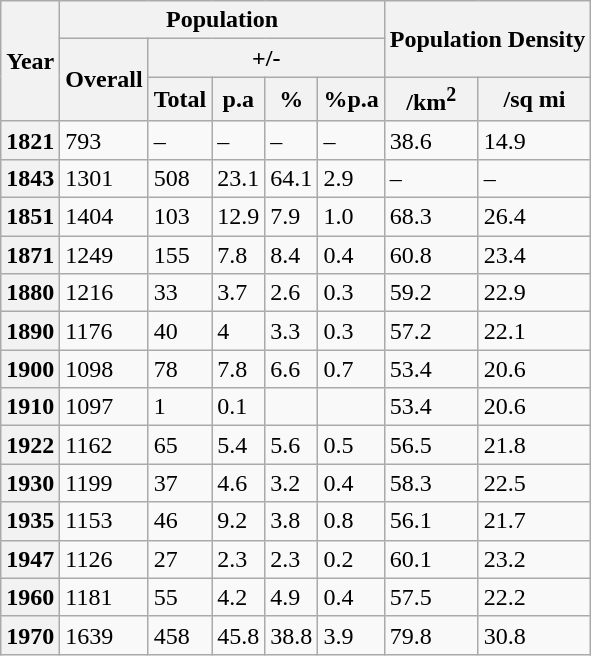<table class="wikitable">
<tr>
<th rowspan="3">Year</th>
<th colspan="5">Population</th>
<th colspan="2" rowspan="2">Population Density</th>
</tr>
<tr>
<th rowspan="2">Overall</th>
<th colspan="4">+/-</th>
</tr>
<tr>
<th>Total</th>
<th>p.a</th>
<th>%</th>
<th>%p.a</th>
<th>/km<sup>2</sup></th>
<th>/sq mi</th>
</tr>
<tr>
<th>1821</th>
<td>793</td>
<td>–</td>
<td>–</td>
<td>–</td>
<td>–</td>
<td>38.6</td>
<td>14.9</td>
</tr>
<tr>
<th>1843</th>
<td>1301</td>
<td>508</td>
<td>23.1</td>
<td>64.1</td>
<td>2.9</td>
<td>–</td>
<td>–</td>
</tr>
<tr>
<th>1851</th>
<td>1404</td>
<td>103</td>
<td>12.9</td>
<td>7.9</td>
<td>1.0</td>
<td>68.3</td>
<td>26.4</td>
</tr>
<tr>
<th>1871</th>
<td>1249</td>
<td>155</td>
<td>7.8</td>
<td>8.4</td>
<td>0.4</td>
<td>60.8</td>
<td>23.4</td>
</tr>
<tr>
<th>1880</th>
<td>1216</td>
<td>33</td>
<td>3.7</td>
<td>2.6</td>
<td>0.3</td>
<td>59.2</td>
<td>22.9</td>
</tr>
<tr>
<th>1890</th>
<td>1176</td>
<td>40</td>
<td>4</td>
<td>3.3</td>
<td>0.3</td>
<td>57.2</td>
<td>22.1</td>
</tr>
<tr>
<th>1900</th>
<td>1098</td>
<td>78</td>
<td>7.8</td>
<td>6.6</td>
<td>0.7</td>
<td>53.4</td>
<td>20.6</td>
</tr>
<tr>
<th>1910</th>
<td>1097</td>
<td>1</td>
<td>0.1</td>
<td></td>
<td></td>
<td>53.4</td>
<td>20.6</td>
</tr>
<tr>
<th>1922</th>
<td>1162</td>
<td>65</td>
<td>5.4</td>
<td>5.6</td>
<td>0.5</td>
<td>56.5</td>
<td>21.8</td>
</tr>
<tr>
<th>1930</th>
<td>1199</td>
<td>37</td>
<td>4.6</td>
<td>3.2</td>
<td>0.4</td>
<td>58.3</td>
<td>22.5</td>
</tr>
<tr>
<th>1935</th>
<td>1153</td>
<td>46</td>
<td>9.2</td>
<td>3.8</td>
<td>0.8</td>
<td>56.1</td>
<td>21.7</td>
</tr>
<tr>
<th>1947</th>
<td>1126</td>
<td>27</td>
<td>2.3</td>
<td>2.3</td>
<td>0.2</td>
<td>60.1</td>
<td>23.2</td>
</tr>
<tr>
<th>1960</th>
<td>1181</td>
<td>55</td>
<td>4.2</td>
<td>4.9</td>
<td>0.4</td>
<td>57.5</td>
<td>22.2</td>
</tr>
<tr>
<th>1970</th>
<td>1639</td>
<td>458</td>
<td>45.8</td>
<td>38.8</td>
<td>3.9</td>
<td>79.8</td>
<td>30.8</td>
</tr>
</table>
